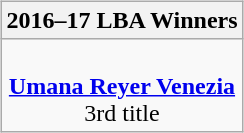<table style="width:100%;">
<tr>
<td valign=top align=right width=33%><br>











</td>
<td style="vertical-align:top; align:center; width:33%;"><br><table style="width:100%;">
<tr>
<td style="width=50%;"></td>
<td></td>
<td></td>
</tr>
</table>
<br> 

<div></div><table class=wikitable style="text-align:center; margin:auto">
<tr>
<th>2016–17 LBA Winners</th>
</tr>
<tr>
<td><br>   <strong><a href='#'>Umana Reyer Venezia</a></strong><br>3rd title</td>
</tr>
</table>

<br></td>
<td style="vertical-align:top; align:left; width:33%;"><br>













</td>
</tr>
</table>
